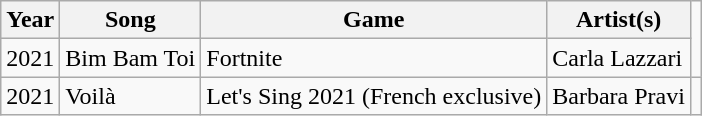<table class="wikitable sortable">
<tr>
<th>Year</th>
<th>Song</th>
<th>Game</th>
<th>Artist(s)</th>
</tr>
<tr>
<td>2021</td>
<td>Bim Bam Toi</td>
<td>Fortnite</td>
<td>Carla Lazzari</td>
</tr>
<tr>
<td>2021</td>
<td>Voilà</td>
<td>Let's Sing 2021 (French exclusive)</td>
<td>Barbara Pravi</td>
<td></td>
</tr>
</table>
